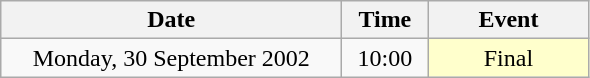<table class = "wikitable" style="text-align:center;">
<tr>
<th width=220>Date</th>
<th width=50>Time</th>
<th width=100>Event</th>
</tr>
<tr>
<td>Monday, 30 September 2002</td>
<td>10:00</td>
<td bgcolor=ffffcc>Final</td>
</tr>
</table>
